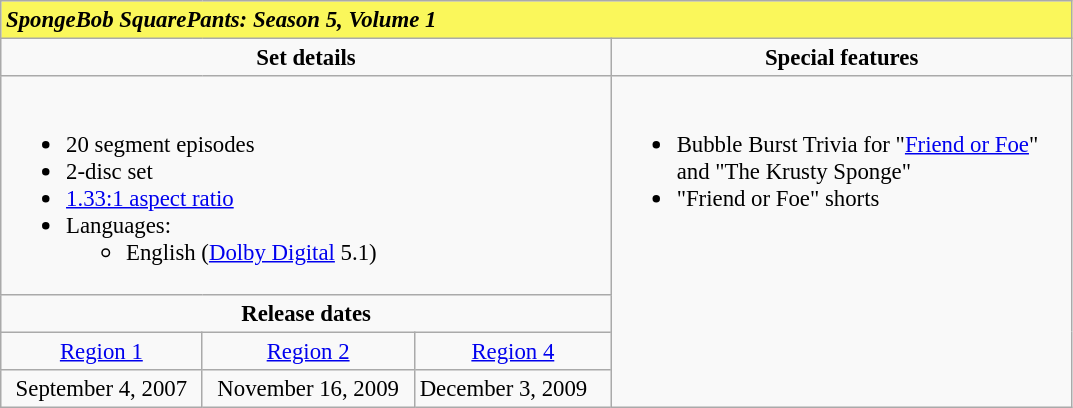<table class="wikitable" style="font-size: 95%;">
<tr style="background:#FAF75B; color:#000;">
<td colspan="4"><strong><em>SpongeBob SquarePants: Season 5, Volume 1</em></strong></td>
</tr>
<tr valign="top">
<td align="center" width="400" colspan="3"><strong>Set details</strong></td>
<td width="300" align="center"><strong>Special features</strong></td>
</tr>
<tr valign="top">
<td colspan="3" align="left" width="400"><br><ul><li>20 segment episodes</li><li>2-disc set</li><li><a href='#'>1.33:1 aspect ratio</a></li><li>Languages:<ul><li>English (<a href='#'>Dolby Digital</a> 5.1)</li></ul></li></ul></td>
<td rowspan="4" align="left" width="300"><br><ul><li>Bubble Burst Trivia for "<a href='#'>Friend or Foe</a>" and "The Krusty Sponge"</li><li>"Friend or Foe" shorts</li></ul></td>
</tr>
<tr>
<td colspan="3" align="center"><strong>Release dates</strong></td>
</tr>
<tr>
<td align="center"><a href='#'>Region 1</a></td>
<td align="center"><a href='#'>Region 2</a></td>
<td align="center"><a href='#'>Region 4</a></td>
</tr>
<tr>
<td align="center"><span>September 4, 2007</span></td>
<td align="center"><span>November 16, 2009</span></td>
<td aligh="center"><span>December 3, 2009</span></td>
</tr>
</table>
